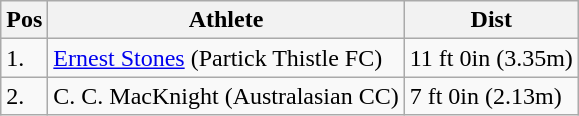<table class="wikitable">
<tr>
<th>Pos</th>
<th>Athlete</th>
<th>Dist</th>
</tr>
<tr>
<td>1.</td>
<td><a href='#'>Ernest Stones</a> (Partick Thistle FC)</td>
<td>11 ft 0in (3.35m)</td>
</tr>
<tr>
<td>2.</td>
<td>C. C. MacKnight (Australasian CC)</td>
<td>7 ft 0in (2.13m)</td>
</tr>
</table>
